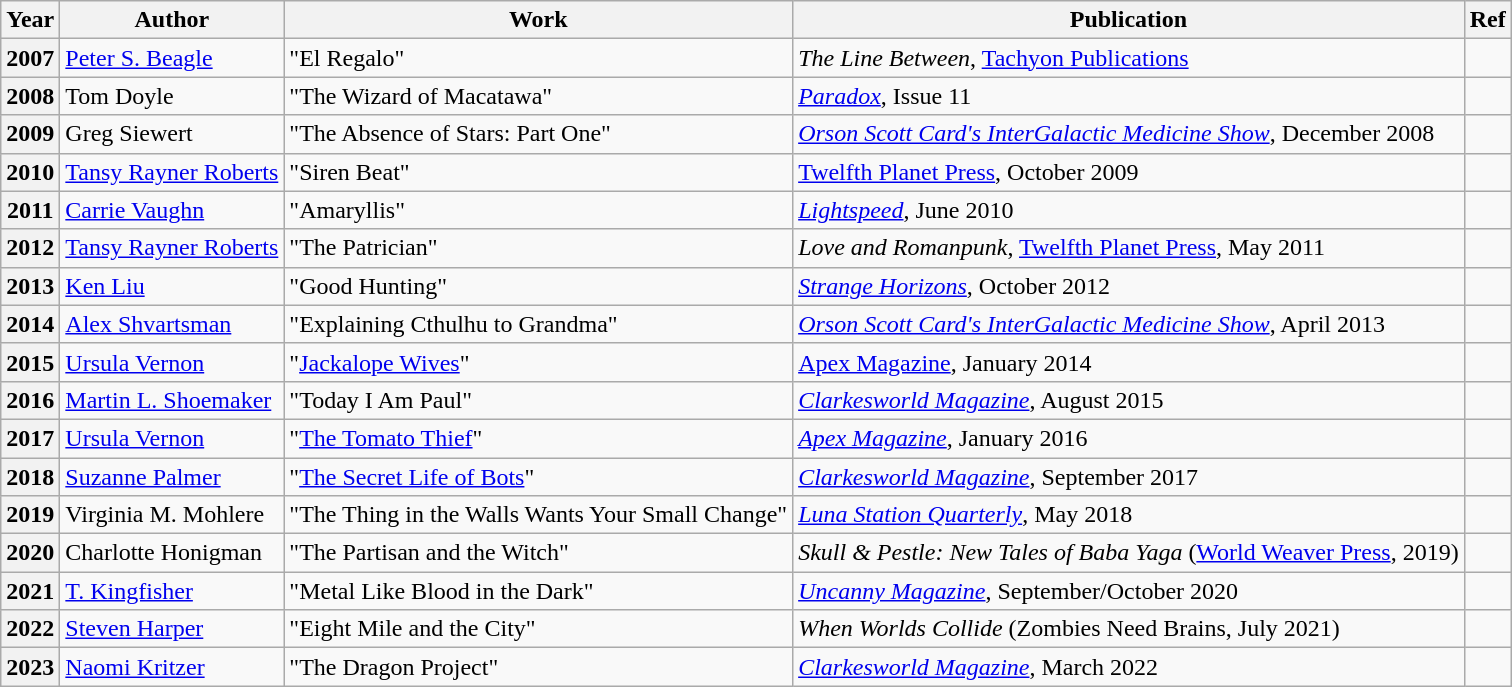<table class="wikitable">
<tr>
<th>Year</th>
<th>Author</th>
<th>Work</th>
<th>Publication</th>
<th>Ref</th>
</tr>
<tr>
<th>2007</th>
<td><a href='#'>Peter S. Beagle</a></td>
<td>"El Regalo"</td>
<td><em>The Line Between</em>, <a href='#'>Tachyon Publications</a></td>
<td></td>
</tr>
<tr>
<th>2008</th>
<td>Tom Doyle</td>
<td>"The Wizard of Macatawa"</td>
<td><em><a href='#'>Paradox</a></em>, Issue 11</td>
<td></td>
</tr>
<tr>
<th>2009</th>
<td>Greg Siewert</td>
<td>"The Absence of Stars: Part One"</td>
<td><em><a href='#'>Orson Scott Card's InterGalactic Medicine Show</a></em>, December 2008</td>
<td></td>
</tr>
<tr>
<th>2010</th>
<td><a href='#'>Tansy Rayner Roberts</a></td>
<td>"Siren Beat"</td>
<td><a href='#'>Twelfth Planet Press</a>, October 2009</td>
<td></td>
</tr>
<tr>
<th>2011</th>
<td><a href='#'>Carrie Vaughn</a></td>
<td>"Amaryllis"</td>
<td><em><a href='#'>Lightspeed</a></em>, June 2010</td>
<td></td>
</tr>
<tr>
<th>2012</th>
<td><a href='#'>Tansy Rayner Roberts</a></td>
<td>"The Patrician"</td>
<td><em>Love and Romanpunk</em>, <a href='#'>Twelfth Planet Press</a>, May 2011</td>
<td></td>
</tr>
<tr>
<th>2013</th>
<td><a href='#'>Ken Liu</a></td>
<td>"Good Hunting"</td>
<td><em><a href='#'>Strange Horizons</a></em>, October 2012</td>
<td></td>
</tr>
<tr>
<th>2014</th>
<td><a href='#'>Alex Shvartsman</a></td>
<td>"Explaining Cthulhu to Grandma"</td>
<td><em><a href='#'>Orson Scott Card's InterGalactic Medicine Show</a></em>, April 2013</td>
<td></td>
</tr>
<tr>
<th>2015</th>
<td><a href='#'>Ursula Vernon</a></td>
<td>"<a href='#'>Jackalope Wives</a>"</td>
<td><a href='#'>Apex Magazine</a>, January 2014</td>
<td></td>
</tr>
<tr>
<th>2016</th>
<td><a href='#'>Martin L. Shoemaker</a></td>
<td>"Today I Am Paul"</td>
<td><em><a href='#'>Clarkesworld Magazine</a></em>, August 2015</td>
<td></td>
</tr>
<tr>
<th>2017</th>
<td><a href='#'>Ursula Vernon</a></td>
<td>"<a href='#'>The Tomato Thief</a>"</td>
<td><em><a href='#'>Apex Magazine</a></em>, January 2016</td>
<td></td>
</tr>
<tr>
<th>2018</th>
<td><a href='#'>Suzanne Palmer</a></td>
<td>"<a href='#'>The Secret Life of Bots</a>"</td>
<td><em><a href='#'>Clarkesworld Magazine</a></em>, September 2017</td>
<td></td>
</tr>
<tr>
<th>2019</th>
<td>Virginia M. Mohlere</td>
<td>"The Thing in the Walls Wants Your Small Change"</td>
<td><em><a href='#'>Luna Station Quarterly</a></em>, May 2018</td>
<td></td>
</tr>
<tr>
<th>2020</th>
<td>Charlotte Honigman</td>
<td>"The Partisan and the Witch"</td>
<td><em>Skull & Pestle: New Tales of Baba Yaga</em> (<a href='#'>World Weaver Press</a>, 2019)</td>
<td></td>
</tr>
<tr>
<th>2021</th>
<td><a href='#'>T. Kingfisher</a></td>
<td>"Metal Like Blood in the Dark"</td>
<td><em><a href='#'>Uncanny Magazine</a></em>, September/October 2020</td>
<td></td>
</tr>
<tr>
<th>2022</th>
<td><a href='#'>Steven Harper</a></td>
<td>"Eight Mile and the City"</td>
<td><em>When Worlds Collide</em> (Zombies Need Brains, July 2021)</td>
<td></td>
</tr>
<tr>
<th>2023</th>
<td><a href='#'>Naomi Kritzer</a></td>
<td>"The Dragon Project"</td>
<td><em><a href='#'>Clarkesworld Magazine</a></em>, March 2022</td>
<td></td>
</tr>
</table>
